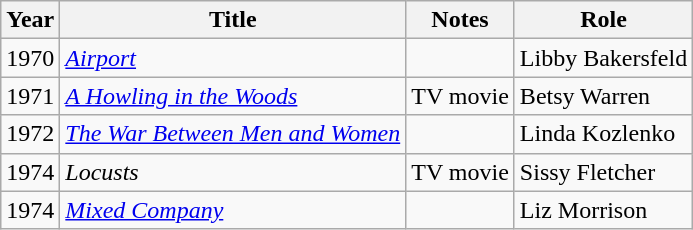<table class="wikitable">
<tr>
<th>Year</th>
<th>Title</th>
<th>Notes</th>
<th>Role</th>
</tr>
<tr>
<td>1970</td>
<td><em><a href='#'>Airport</a></em></td>
<td></td>
<td>Libby Bakersfeld</td>
</tr>
<tr>
<td>1971</td>
<td><em><a href='#'>A Howling in the Woods</a></em></td>
<td>TV movie</td>
<td>Betsy Warren</td>
</tr>
<tr>
<td>1972</td>
<td><em><a href='#'>The War Between Men and Women</a></em></td>
<td></td>
<td>Linda Kozlenko</td>
</tr>
<tr>
<td>1974</td>
<td><em>Locusts</em></td>
<td>TV movie</td>
<td>Sissy Fletcher</td>
</tr>
<tr>
<td>1974</td>
<td><em><a href='#'>Mixed Company</a></em></td>
<td></td>
<td>Liz Morrison</td>
</tr>
</table>
